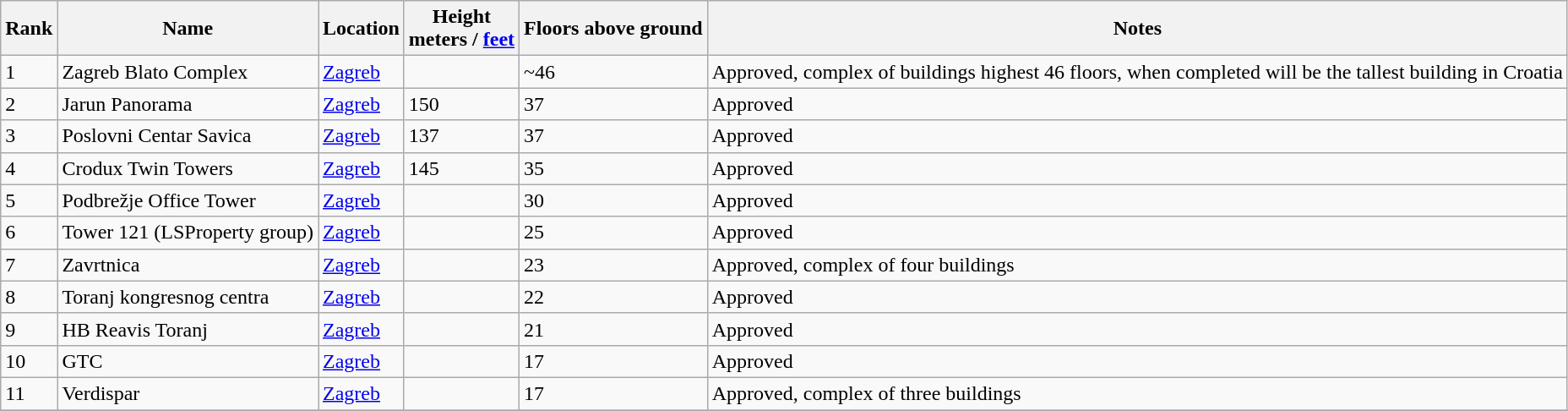<table class="wikitable sortable">
<tr>
<th>Rank</th>
<th>Name</th>
<th>Location</th>
<th>Height<br>meters / <a href='#'>feet</a></th>
<th>Floors above ground</th>
<th>Notes</th>
</tr>
<tr>
<td>1</td>
<td>Zagreb Blato Complex</td>
<td><a href='#'>Zagreb</a></td>
<td></td>
<td>~46</td>
<td>Approved, complex of buildings highest 46 floors, when completed will be the tallest building in Croatia</td>
</tr>
<tr>
<td>2</td>
<td>Jarun Panorama </td>
<td><a href='#'>Zagreb</a></td>
<td>150</td>
<td>37</td>
<td>Approved</td>
</tr>
<tr>
<td>3</td>
<td>Poslovni Centar Savica </td>
<td><a href='#'>Zagreb</a></td>
<td>137</td>
<td>37</td>
<td>Approved</td>
</tr>
<tr>
<td>4</td>
<td>Crodux Twin Towers </td>
<td><a href='#'>Zagreb</a></td>
<td>145</td>
<td>35</td>
<td>Approved</td>
</tr>
<tr>
<td>5</td>
<td>Podbrežje Office Tower</td>
<td><a href='#'>Zagreb</a></td>
<td></td>
<td>30</td>
<td>Approved</td>
</tr>
<tr>
<td>6</td>
<td>Tower 121 (LSProperty group)</td>
<td><a href='#'>Zagreb</a></td>
<td></td>
<td>25</td>
<td>Approved</td>
</tr>
<tr>
<td>7</td>
<td>Zavrtnica</td>
<td><a href='#'>Zagreb</a></td>
<td></td>
<td>23</td>
<td>Approved, complex of four buildings</td>
</tr>
<tr>
<td>8</td>
<td>Toranj kongresnog centra</td>
<td><a href='#'>Zagreb</a></td>
<td></td>
<td>22</td>
<td>Approved</td>
</tr>
<tr>
<td>9</td>
<td>HB Reavis Toranj</td>
<td><a href='#'>Zagreb</a></td>
<td></td>
<td>21</td>
<td>Approved</td>
</tr>
<tr>
<td>10</td>
<td>GTC</td>
<td><a href='#'>Zagreb</a></td>
<td></td>
<td>17</td>
<td>Approved</td>
</tr>
<tr>
<td>11</td>
<td>Verdispar</td>
<td><a href='#'>Zagreb</a></td>
<td></td>
<td>17</td>
<td>Approved, complex of three buildings</td>
</tr>
<tr>
</tr>
</table>
